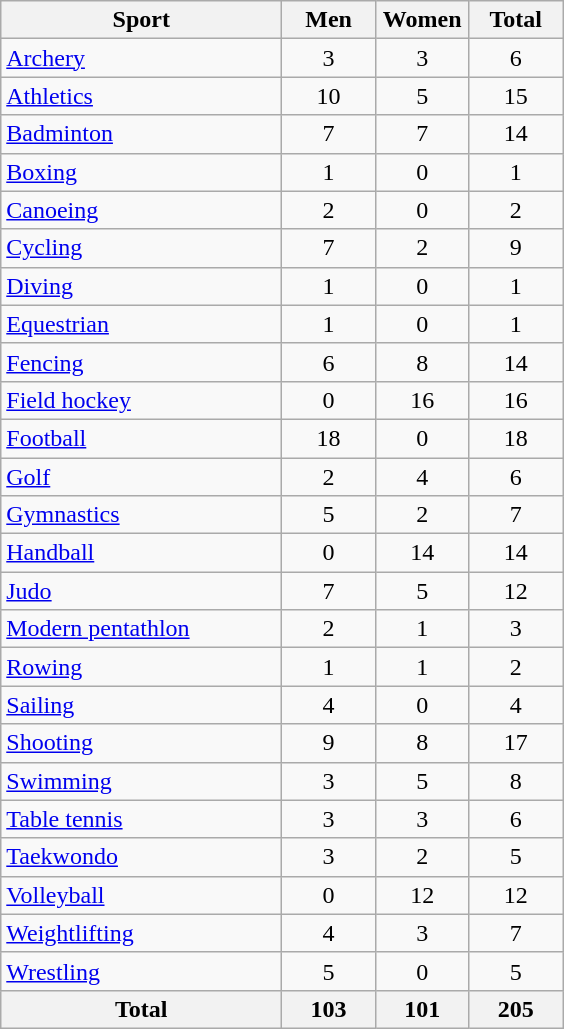<table class="wikitable sortable" style="text-align:center;">
<tr>
<th width=180>Sport</th>
<th width=55>Men</th>
<th width=55>Women</th>
<th width=55>Total</th>
</tr>
<tr>
<td align=left><a href='#'>Archery</a></td>
<td>3</td>
<td>3</td>
<td>6</td>
</tr>
<tr>
<td align=left><a href='#'>Athletics</a></td>
<td>10</td>
<td>5</td>
<td>15</td>
</tr>
<tr>
<td align=left><a href='#'>Badminton</a></td>
<td>7</td>
<td>7</td>
<td>14</td>
</tr>
<tr>
<td align=left><a href='#'>Boxing</a></td>
<td>1</td>
<td>0</td>
<td>1</td>
</tr>
<tr>
<td align=left><a href='#'>Canoeing</a></td>
<td>2</td>
<td>0</td>
<td>2</td>
</tr>
<tr>
<td align=left><a href='#'>Cycling</a></td>
<td>7</td>
<td>2</td>
<td>9</td>
</tr>
<tr>
<td align=left><a href='#'>Diving</a></td>
<td>1</td>
<td>0</td>
<td>1</td>
</tr>
<tr>
<td align=left><a href='#'>Equestrian</a></td>
<td>1</td>
<td>0</td>
<td>1</td>
</tr>
<tr>
<td align=left><a href='#'>Fencing</a></td>
<td>6</td>
<td>8</td>
<td>14</td>
</tr>
<tr>
<td align=left><a href='#'>Field hockey</a></td>
<td>0</td>
<td>16</td>
<td>16</td>
</tr>
<tr>
<td align=left><a href='#'>Football</a></td>
<td>18</td>
<td>0</td>
<td>18</td>
</tr>
<tr>
<td align=left><a href='#'>Golf</a></td>
<td>2</td>
<td>4</td>
<td>6</td>
</tr>
<tr>
<td align=left><a href='#'>Gymnastics</a></td>
<td>5</td>
<td>2</td>
<td>7</td>
</tr>
<tr>
<td align=left><a href='#'>Handball</a></td>
<td>0</td>
<td>14</td>
<td>14</td>
</tr>
<tr>
<td align=left><a href='#'>Judo</a></td>
<td>7</td>
<td>5</td>
<td>12</td>
</tr>
<tr>
<td align=left><a href='#'>Modern pentathlon</a></td>
<td>2</td>
<td>1</td>
<td>3</td>
</tr>
<tr>
<td align=left><a href='#'>Rowing</a></td>
<td>1</td>
<td>1</td>
<td>2</td>
</tr>
<tr>
<td align=left><a href='#'>Sailing</a></td>
<td>4</td>
<td>0</td>
<td>4</td>
</tr>
<tr>
<td align=left><a href='#'>Shooting</a></td>
<td>9</td>
<td>8</td>
<td>17</td>
</tr>
<tr>
<td align=left><a href='#'>Swimming</a></td>
<td>3</td>
<td>5</td>
<td>8</td>
</tr>
<tr>
<td align=left><a href='#'>Table tennis</a></td>
<td>3</td>
<td>3</td>
<td>6</td>
</tr>
<tr>
<td align=left><a href='#'>Taekwondo</a></td>
<td>3</td>
<td>2</td>
<td>5</td>
</tr>
<tr>
<td align=left><a href='#'>Volleyball</a></td>
<td>0</td>
<td>12</td>
<td>12</td>
</tr>
<tr>
<td align=left><a href='#'>Weightlifting</a></td>
<td>4</td>
<td>3</td>
<td>7</td>
</tr>
<tr>
<td align=left><a href='#'>Wrestling</a></td>
<td>5</td>
<td>0</td>
<td>5</td>
</tr>
<tr>
<th>Total</th>
<th>103</th>
<th>101</th>
<th>205</th>
</tr>
</table>
